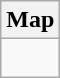<table class="wikitable">
<tr>
<th>Map</th>
</tr>
<tr>
<td><div><br> 







</div></td>
</tr>
</table>
